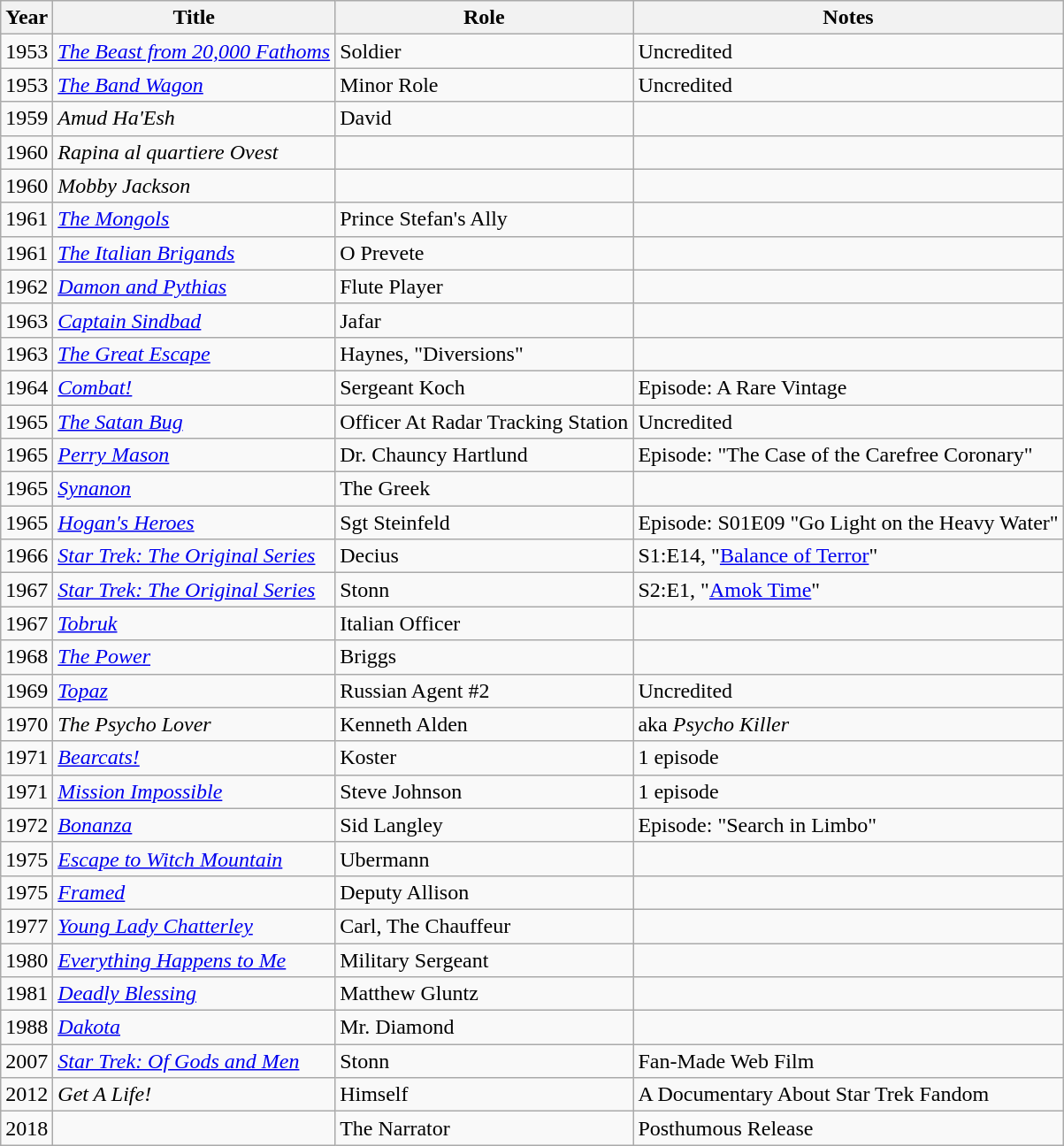<table class="wikitable">
<tr>
<th>Year</th>
<th>Title</th>
<th>Role</th>
<th>Notes</th>
</tr>
<tr>
<td>1953</td>
<td><em><a href='#'>The Beast from 20,000 Fathoms</a></em></td>
<td>Soldier</td>
<td>Uncredited</td>
</tr>
<tr>
<td>1953</td>
<td><em><a href='#'>The Band Wagon</a></em></td>
<td>Minor Role</td>
<td>Uncredited</td>
</tr>
<tr>
<td>1959</td>
<td><em>Amud Ha'Esh</em></td>
<td>David</td>
<td></td>
</tr>
<tr>
<td>1960</td>
<td><em>Rapina al quartiere Ovest</em></td>
<td></td>
<td></td>
</tr>
<tr>
<td>1960</td>
<td><em>Mobby Jackson</em></td>
<td></td>
<td></td>
</tr>
<tr>
<td>1961</td>
<td><em><a href='#'>The Mongols</a></em></td>
<td>Prince Stefan's Ally</td>
<td></td>
</tr>
<tr>
<td>1961</td>
<td><em><a href='#'>The Italian Brigands</a></em></td>
<td>O Prevete</td>
<td></td>
</tr>
<tr>
<td>1962</td>
<td><em><a href='#'>Damon and Pythias</a></em></td>
<td>Flute Player</td>
<td></td>
</tr>
<tr>
<td>1963</td>
<td><em><a href='#'>Captain Sindbad</a></em></td>
<td>Jafar</td>
<td></td>
</tr>
<tr>
<td>1963</td>
<td><em><a href='#'>The Great Escape</a></em></td>
<td>Haynes, "Diversions"</td>
<td></td>
</tr>
<tr>
<td>1964</td>
<td><em><a href='#'>Combat!</a></em></td>
<td>Sergeant Koch</td>
<td>Episode: A Rare Vintage</td>
</tr>
<tr>
<td>1965</td>
<td><em><a href='#'>The Satan Bug</a></em></td>
<td>Officer At Radar Tracking Station</td>
<td>Uncredited</td>
</tr>
<tr>
<td>1965</td>
<td><em><a href='#'>Perry Mason</a></em></td>
<td>Dr. Chauncy Hartlund</td>
<td>Episode: "The Case of the Carefree Coronary"</td>
</tr>
<tr>
<td>1965</td>
<td><em><a href='#'>Synanon</a></em></td>
<td>The Greek</td>
</tr>
<tr>
<td>1965</td>
<td><em><a href='#'>Hogan's Heroes</a></em></td>
<td>Sgt Steinfeld</td>
<td>Episode: S01E09 "Go Light on the Heavy Water"</td>
</tr>
<tr>
<td>1966</td>
<td><em><a href='#'>Star Trek: The Original Series</a></em></td>
<td>Decius</td>
<td>S1:E14, "<a href='#'>Balance of Terror</a>"</td>
</tr>
<tr>
<td>1967</td>
<td><em><a href='#'>Star Trek: The Original Series</a></em></td>
<td>Stonn</td>
<td>S2:E1, "<a href='#'>Amok Time</a>"</td>
</tr>
<tr>
<td>1967</td>
<td><em><a href='#'>Tobruk</a></em></td>
<td>Italian Officer</td>
<td></td>
</tr>
<tr>
<td>1968</td>
<td><em><a href='#'>The Power</a></em></td>
<td>Briggs</td>
<td></td>
</tr>
<tr>
<td>1969</td>
<td><em><a href='#'>Topaz</a></em></td>
<td>Russian Agent #2</td>
<td>Uncredited</td>
</tr>
<tr>
<td>1970</td>
<td><em>The Psycho Lover</em></td>
<td>Kenneth Alden</td>
<td>aka <em>Psycho Killer</em></td>
</tr>
<tr>
<td>1971</td>
<td><em><a href='#'>Bearcats!</a></em></td>
<td>Koster</td>
<td>1 episode</td>
</tr>
<tr>
<td>1971</td>
<td><em><a href='#'>Mission Impossible</a></em></td>
<td>Steve Johnson</td>
<td>1 episode</td>
</tr>
<tr>
<td>1972</td>
<td><em><a href='#'>Bonanza</a></em></td>
<td>Sid Langley</td>
<td>Episode: "Search in Limbo"</td>
</tr>
<tr>
<td>1975</td>
<td><em><a href='#'>Escape to Witch Mountain</a></em></td>
<td>Ubermann</td>
<td></td>
</tr>
<tr>
<td>1975</td>
<td><em><a href='#'>Framed</a></em></td>
<td>Deputy Allison</td>
<td></td>
</tr>
<tr>
<td>1977</td>
<td><em><a href='#'>Young Lady Chatterley</a></em></td>
<td>Carl, The Chauffeur</td>
<td></td>
</tr>
<tr>
<td>1980</td>
<td><em><a href='#'>Everything Happens to Me</a></em></td>
<td>Military Sergeant</td>
<td></td>
</tr>
<tr>
<td>1981</td>
<td><em><a href='#'>Deadly Blessing</a></em></td>
<td>Matthew Gluntz</td>
<td></td>
</tr>
<tr>
<td>1988</td>
<td><em><a href='#'>Dakota</a></em></td>
<td>Mr. Diamond</td>
<td></td>
</tr>
<tr>
<td>2007</td>
<td><em><a href='#'>Star Trek: Of Gods and Men</a></em></td>
<td>Stonn</td>
<td>Fan-Made Web Film</td>
</tr>
<tr>
<td>2012</td>
<td><em>Get A Life!</em></td>
<td>Himself</td>
<td>A Documentary About Star Trek Fandom</td>
</tr>
<tr>
<td>2018</td>
<td><em></em></td>
<td>The Narrator</td>
<td>Posthumous Release</td>
</tr>
</table>
